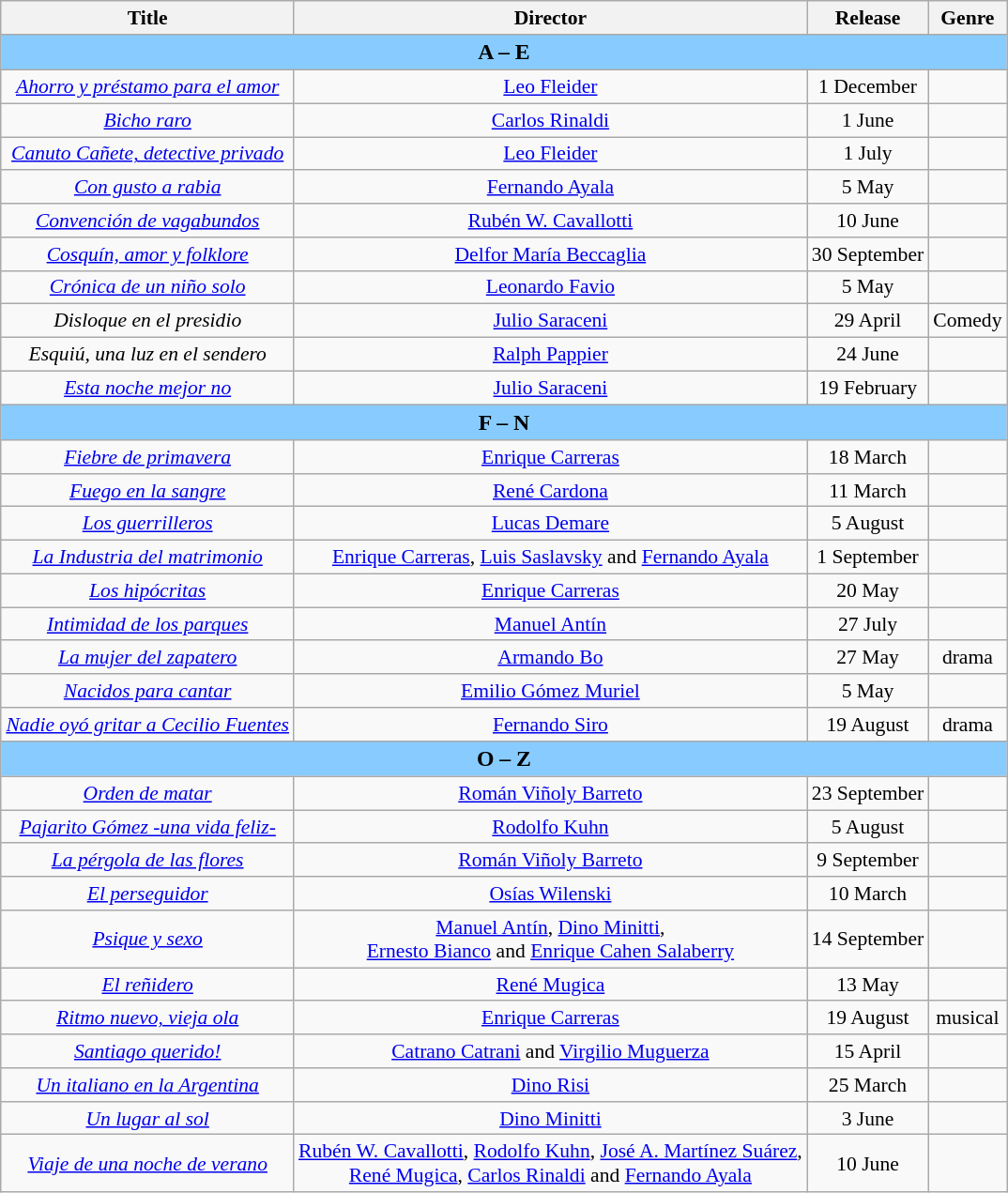<table class="wikitable" style="margin:1em 0 1em 1em; text-align: center; font-size: 90%;">
<tr>
<th scope="col">Title</th>
<th scope="col">Director</th>
<th scope="col">Release</th>
<th scope="col">Genre</th>
</tr>
<tr>
<th colspan="4" style="background-color:#88ccff; font-size:110%;"><strong>A  –  E</strong></th>
</tr>
<tr>
<td><em><a href='#'>Ahorro y préstamo para el amor</a></em></td>
<td><a href='#'>Leo Fleider</a></td>
<td>1 December</td>
<td></td>
</tr>
<tr>
<td><em><a href='#'>Bicho raro</a></em></td>
<td><a href='#'>Carlos Rinaldi</a></td>
<td>1 June</td>
<td></td>
</tr>
<tr>
<td><em><a href='#'>Canuto Cañete, detective privado</a></em></td>
<td><a href='#'>Leo Fleider</a></td>
<td>1 July</td>
<td></td>
</tr>
<tr>
<td><em><a href='#'>Con gusto a rabia</a></em></td>
<td><a href='#'>Fernando Ayala</a></td>
<td>5 May</td>
<td></td>
</tr>
<tr>
<td><em><a href='#'>Convención de vagabundos</a></em></td>
<td><a href='#'>Rubén W. Cavallotti</a></td>
<td>10 June</td>
<td></td>
</tr>
<tr>
<td><em><a href='#'>Cosquín, amor y folklore</a></em></td>
<td><a href='#'>Delfor María Beccaglia</a></td>
<td>30 September</td>
<td></td>
</tr>
<tr>
<td><em><a href='#'>Crónica de un niño solo</a></em></td>
<td><a href='#'>Leonardo Favio</a></td>
<td>5 May</td>
<td></td>
</tr>
<tr>
<td><em>Disloque en el presidio</em></td>
<td><a href='#'>Julio Saraceni</a></td>
<td>29 April</td>
<td>Comedy</td>
</tr>
<tr>
<td><em>Esquiú, una luz en el sendero</em></td>
<td><a href='#'>Ralph Pappier</a></td>
<td>24 June</td>
<td></td>
</tr>
<tr>
<td><em><a href='#'>Esta noche mejor no</a></em></td>
<td><a href='#'>Julio Saraceni</a></td>
<td>19 February</td>
<td></td>
</tr>
<tr>
<th colspan="4" style="background-color:#88ccff; font-size:110%;"><strong>F  –  N</strong></th>
</tr>
<tr>
<td><em><a href='#'>Fiebre de primavera</a></em></td>
<td><a href='#'>Enrique Carreras</a></td>
<td>18 March</td>
<td></td>
</tr>
<tr>
<td><em><a href='#'>Fuego en la sangre</a></em></td>
<td><a href='#'>René Cardona</a></td>
<td>11 March</td>
<td></td>
</tr>
<tr>
<td><em><a href='#'>Los guerrilleros</a></em></td>
<td><a href='#'>Lucas Demare</a></td>
<td>5 August</td>
<td></td>
</tr>
<tr>
<td><em><a href='#'>La Industria del matrimonio</a></em></td>
<td><a href='#'>Enrique Carreras</a>, <a href='#'>Luis Saslavsky</a> and <a href='#'>Fernando Ayala</a></td>
<td>1 September</td>
<td></td>
</tr>
<tr>
<td><em><a href='#'>Los hipócritas</a></em></td>
<td><a href='#'>Enrique Carreras</a></td>
<td>20 May</td>
<td></td>
</tr>
<tr>
<td><em><a href='#'>Intimidad de los parques</a></em></td>
<td><a href='#'>Manuel Antín</a></td>
<td>27 July</td>
<td></td>
</tr>
<tr>
<td><em><a href='#'>La mujer del zapatero</a></em></td>
<td><a href='#'>Armando Bo</a></td>
<td>27 May</td>
<td>drama</td>
</tr>
<tr>
<td><em><a href='#'>Nacidos para cantar</a></em></td>
<td><a href='#'>Emilio Gómez Muriel</a></td>
<td>5 May</td>
<td></td>
</tr>
<tr>
<td><em><a href='#'>Nadie oyó gritar a Cecilio Fuentes</a></em></td>
<td><a href='#'>Fernando Siro</a></td>
<td>19 August</td>
<td>drama</td>
</tr>
<tr>
<th colspan="4" style="background-color:#88ccff; font-size:110%;"><strong>O  –  Z</strong></th>
</tr>
<tr>
<td><em><a href='#'>Orden de matar</a></em></td>
<td><a href='#'>Román Viñoly Barreto</a></td>
<td>23 September</td>
<td></td>
</tr>
<tr>
<td><em><a href='#'>Pajarito Gómez -una vida feliz-</a></em></td>
<td><a href='#'>Rodolfo Kuhn</a></td>
<td>5 August</td>
<td></td>
</tr>
<tr>
<td><em><a href='#'>La pérgola de las flores</a></em></td>
<td><a href='#'>Román Viñoly Barreto</a></td>
<td>9 September</td>
<td></td>
</tr>
<tr>
<td><em><a href='#'>El perseguidor</a></em></td>
<td><a href='#'>Osías Wilenski</a></td>
<td>10 March</td>
<td></td>
</tr>
<tr>
<td><em><a href='#'>Psique y sexo</a></em></td>
<td><a href='#'>Manuel Antín</a>, <a href='#'>Dino Minitti</a>,<br><a href='#'>Ernesto Bianco</a> and <a href='#'>Enrique Cahen Salaberry</a></td>
<td>14 September</td>
<td></td>
</tr>
<tr>
<td><em><a href='#'>El reñidero</a></em></td>
<td><a href='#'>René Mugica</a></td>
<td>13 May</td>
<td></td>
</tr>
<tr>
<td><em><a href='#'>Ritmo nuevo, vieja ola</a></em></td>
<td><a href='#'>Enrique Carreras</a></td>
<td>19 August</td>
<td>musical</td>
</tr>
<tr>
<td><em><a href='#'>Santiago querido!</a></em></td>
<td><a href='#'>Catrano Catrani</a> and <a href='#'>Virgilio Muguerza</a></td>
<td>15 April</td>
<td></td>
</tr>
<tr>
<td><em><a href='#'>Un italiano en la Argentina</a></em></td>
<td><a href='#'>Dino Risi</a></td>
<td>25 March</td>
<td></td>
</tr>
<tr>
<td><em><a href='#'>Un lugar al sol</a></em></td>
<td><a href='#'>Dino Minitti</a></td>
<td>3 June</td>
<td></td>
</tr>
<tr>
<td><em><a href='#'>Viaje de una noche de verano</a></em></td>
<td><a href='#'>Rubén W. Cavallotti</a>, <a href='#'>Rodolfo Kuhn</a>, <a href='#'>José A. Martínez Suárez</a>,<br> <a href='#'>René Mugica</a>, <a href='#'>Carlos Rinaldi</a> and <a href='#'>Fernando Ayala</a></td>
<td>10 June</td>
<td></td>
</tr>
</table>
